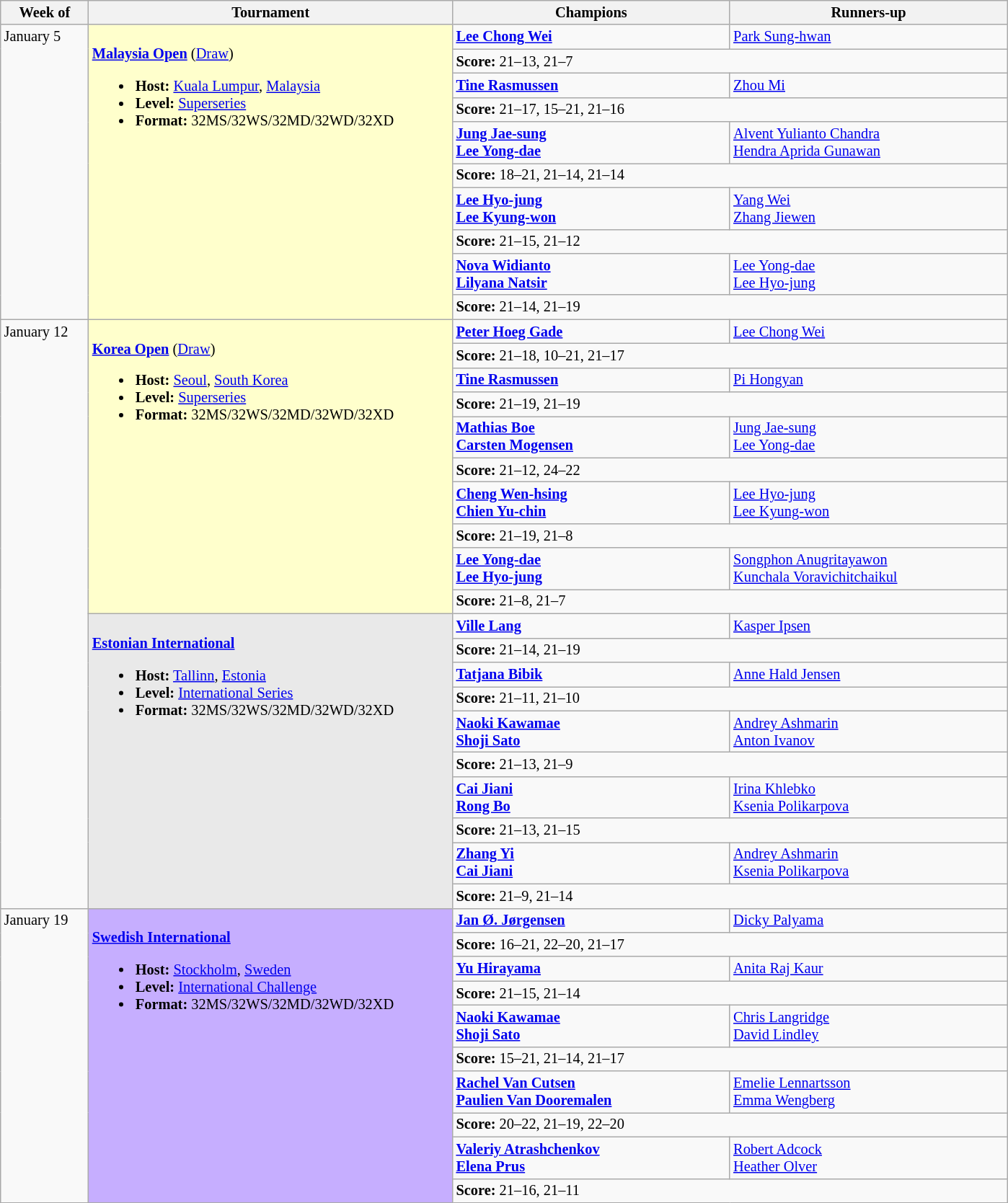<table class=wikitable style=font-size:85%>
<tr>
<th width=75>Week of</th>
<th width=330>Tournament</th>
<th width=250>Champions</th>
<th width=250>Runners-up</th>
</tr>
<tr valign=top>
<td rowspan=10>January 5</td>
<td style="background:#FFFFCC;" rowspan=10"><br><a href='#'><strong>Malaysia Open</strong></a> (<a href='#'>Draw</a>)<ul><li><strong>Host:</strong> <a href='#'>Kuala Lumpur</a>, <a href='#'>Malaysia</a></li><li><strong>Level:</strong> <a href='#'>Superseries</a></li><li><strong>Format:</strong> 32MS/32WS/32MD/32WD/32XD</li></ul></td>
<td><strong> <a href='#'>Lee Chong Wei</a></strong></td>
<td> <a href='#'>Park Sung-hwan</a></td>
</tr>
<tr>
<td colspan=2><strong>Score:</strong> 21–13, 21–7</td>
</tr>
<tr valign=top>
<td><strong> <a href='#'>Tine Rasmussen</a></strong></td>
<td> <a href='#'>Zhou Mi</a></td>
</tr>
<tr>
<td colspan=2><strong>Score:</strong> 21–17, 15–21, 21–16</td>
</tr>
<tr valign=top>
<td><strong> <a href='#'>Jung Jae-sung</a><br> <a href='#'>Lee Yong-dae</a></strong></td>
<td> <a href='#'>Alvent Yulianto Chandra</a><br> <a href='#'>Hendra Aprida Gunawan</a></td>
</tr>
<tr>
<td colspan=2><strong>Score:</strong> 18–21, 21–14, 21–14</td>
</tr>
<tr valign=top>
<td><strong> <a href='#'>Lee Hyo-jung</a><br> <a href='#'>Lee Kyung-won</a></strong></td>
<td> <a href='#'>Yang Wei</a><br> <a href='#'>Zhang Jiewen</a></td>
</tr>
<tr>
<td colspan=2><strong>Score:</strong> 21–15, 21–12</td>
</tr>
<tr valign=top>
<td><strong> <a href='#'>Nova Widianto</a><br> <a href='#'>Lilyana Natsir</a></strong></td>
<td> <a href='#'>Lee Yong-dae</a><br> <a href='#'>Lee Hyo-jung</a></td>
</tr>
<tr>
<td colspan=2><strong>Score:</strong> 21–14, 21–19</td>
</tr>
<tr valign=top>
<td rowspan=20>January 12</td>
<td style="background:#FFFFCC;" rowspan=10"><br><a href='#'><strong>Korea Open</strong></a> (<a href='#'>Draw</a>)<ul><li><strong>Host:</strong> <a href='#'>Seoul</a>, <a href='#'>South Korea</a></li><li><strong>Level:</strong> <a href='#'>Superseries</a></li><li><strong>Format:</strong> 32MS/32WS/32MD/32WD/32XD</li></ul></td>
<td><strong> <a href='#'>Peter Hoeg Gade</a></strong></td>
<td> <a href='#'>Lee Chong Wei</a></td>
</tr>
<tr>
<td colspan=2><strong>Score:</strong> 21–18, 10–21, 21–17</td>
</tr>
<tr valign=top>
<td><strong> <a href='#'>Tine Rasmussen</a></strong></td>
<td> <a href='#'>Pi Hongyan</a></td>
</tr>
<tr>
<td colspan=2><strong>Score:</strong> 21–19, 21–19</td>
</tr>
<tr valign=top>
<td><strong> <a href='#'>Mathias Boe</a><br> <a href='#'>Carsten Mogensen</a></strong></td>
<td> <a href='#'>Jung Jae-sung</a><br> <a href='#'>Lee Yong-dae</a></td>
</tr>
<tr>
<td colspan=2><strong>Score:</strong> 21–12, 24–22</td>
</tr>
<tr valign=top>
<td><strong> <a href='#'>Cheng Wen-hsing</a><br> <a href='#'>Chien Yu-chin</a></strong></td>
<td> <a href='#'>Lee Hyo-jung</a><br> <a href='#'>Lee Kyung-won</a></td>
</tr>
<tr>
<td colspan=2><strong>Score:</strong> 21–19, 21–8</td>
</tr>
<tr valign=top>
<td><strong> <a href='#'>Lee Yong-dae</a><br> <a href='#'>Lee Hyo-jung</a></strong></td>
<td> <a href='#'>Songphon Anugritayawon</a><br> <a href='#'>Kunchala Voravichitchaikul</a></td>
</tr>
<tr>
<td colspan=2><strong>Score:</strong> 21–8, 21–7</td>
</tr>
<tr valign=top>
<td style="background:#E9E9E9;" rowspan="10"><br><strong><a href='#'>Estonian International</a></strong><ul><li><strong>Host:</strong> <a href='#'>Tallinn</a>, <a href='#'>Estonia</a></li><li><strong>Level:</strong> <a href='#'>International Series</a></li><li><strong>Format:</strong> 32MS/32WS/32MD/32WD/32XD</li></ul></td>
<td><strong> <a href='#'>Ville Lang</a></strong></td>
<td> <a href='#'>Kasper Ipsen</a></td>
</tr>
<tr>
<td colspan=2><strong>Score:</strong> 21–14, 21–19</td>
</tr>
<tr valign=top>
<td><strong> <a href='#'>Tatjana Bibik</a></strong></td>
<td> <a href='#'>Anne Hald Jensen</a></td>
</tr>
<tr>
<td colspan=2><strong>Score:</strong> 21–11, 21–10</td>
</tr>
<tr valign=top>
<td><strong> <a href='#'>Naoki Kawamae</a><br> <a href='#'>Shoji Sato</a></strong></td>
<td> <a href='#'>Andrey Ashmarin</a><br> <a href='#'>Anton Ivanov</a></td>
</tr>
<tr>
<td colspan=2><strong>Score:</strong> 21–13, 21–9</td>
</tr>
<tr valign=top>
<td><strong> <a href='#'>Cai Jiani</a><br> <a href='#'>Rong Bo</a></strong></td>
<td> <a href='#'>Irina Khlebko</a><br> <a href='#'>Ksenia Polikarpova</a></td>
</tr>
<tr>
<td colspan=2><strong>Score:</strong> 21–13, 21–15</td>
</tr>
<tr valign=top>
<td><strong> <a href='#'>Zhang Yi</a><br> <a href='#'>Cai Jiani</a></strong></td>
<td> <a href='#'>Andrey Ashmarin</a><br> <a href='#'>Ksenia Polikarpova</a></td>
</tr>
<tr>
<td colspan=2><strong>Score:</strong> 21–9, 21–14</td>
</tr>
<tr valign=top>
<td rowspan=10>January 19</td>
<td style="background:#C6AEFF;" rowspan="10"><br><strong><a href='#'>Swedish International</a></strong><ul><li><strong>Host:</strong> <a href='#'>Stockholm</a>, <a href='#'>Sweden</a></li><li><strong>Level:</strong> <a href='#'>International Challenge</a></li><li><strong>Format: </strong>32MS/32WS/32MD/32WD/32XD</li></ul></td>
<td><strong> <a href='#'>Jan Ø. Jørgensen</a></strong></td>
<td> <a href='#'>Dicky Palyama</a></td>
</tr>
<tr>
<td colspan=2><strong>Score:</strong> 16–21, 22–20, 21–17</td>
</tr>
<tr valign=top>
<td><strong> <a href='#'>Yu Hirayama</a></strong></td>
<td> <a href='#'>Anita Raj Kaur</a></td>
</tr>
<tr>
<td colspan=2><strong>Score:</strong> 21–15, 21–14</td>
</tr>
<tr valign=top>
<td><strong> <a href='#'>Naoki Kawamae</a><br> <a href='#'>Shoji Sato</a></strong></td>
<td> <a href='#'>Chris Langridge</a><br> <a href='#'>David Lindley</a></td>
</tr>
<tr>
<td colspan=2><strong>Score:</strong> 15–21, 21–14, 21–17</td>
</tr>
<tr valign=top>
<td><strong> <a href='#'>Rachel Van Cutsen</a><br> <a href='#'>Paulien Van Dooremalen</a></strong></td>
<td> <a href='#'>Emelie Lennartsson</a><br> <a href='#'>Emma Wengberg</a></td>
</tr>
<tr>
<td colspan=2><strong>Score:</strong> 20–22, 21–19, 22–20</td>
</tr>
<tr valign=top>
<td><strong> <a href='#'>Valeriy Atrashchenkov</a><br> <a href='#'>Elena Prus</a></strong></td>
<td> <a href='#'>Robert Adcock</a><br> <a href='#'>Heather Olver</a></td>
</tr>
<tr>
<td colspan=2><strong>Score:</strong> 21–16, 21–11</td>
</tr>
</table>
